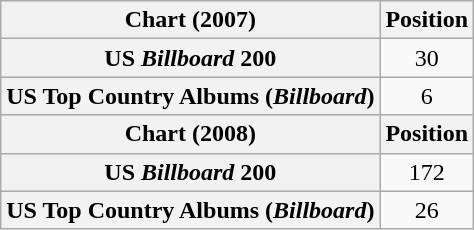<table class="wikitable plainrowheaders" style="text-align:center">
<tr>
<th scope="col">Chart (2007)</th>
<th scope="col">Position</th>
</tr>
<tr>
<th scope="row">US <em>Billboard</em> 200</th>
<td>30</td>
</tr>
<tr>
<th scope="row">US Top Country Albums (<em>Billboard</em>)</th>
<td>6</td>
</tr>
<tr>
<th scope="col">Chart (2008)</th>
<th scope="col">Position</th>
</tr>
<tr>
<th scope="row">US <em>Billboard</em> 200</th>
<td>172</td>
</tr>
<tr>
<th scope="row">US Top Country Albums (<em>Billboard</em>)</th>
<td>26</td>
</tr>
</table>
